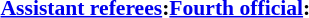<table width=100% style="font-size: 90%">
<tr>
<td width=50% valign=top><br><strong><a href='#'>Assistant referees</a>:</strong><strong><a href='#'>Fourth official</a>:</strong></td>
</tr>
</table>
